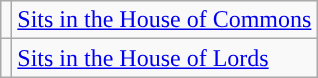<table class="wikitable">
<tr>
<td style="background: "></td>
<td><a href='#'>Sits in the House of Commons</a></td>
</tr>
<tr>
<td style="background: "></td>
<td><a href='#'>Sits in the House of Lords</a></td>
</tr>
</table>
